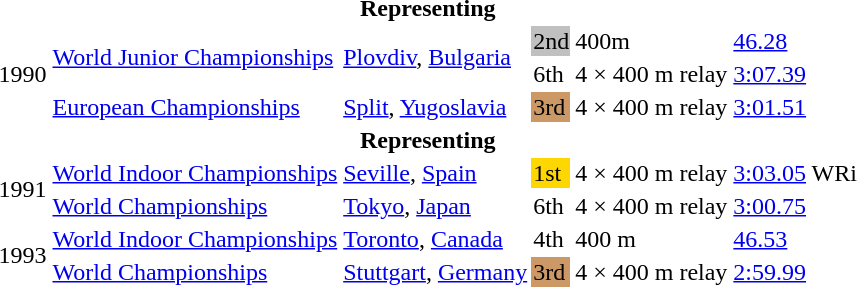<table>
<tr>
<th colspan="6">Representing </th>
</tr>
<tr>
<td rowspan=3>1990</td>
<td rowspan=2><a href='#'>World Junior Championships</a></td>
<td rowspan=2><a href='#'>Plovdiv</a>, <a href='#'>Bulgaria</a></td>
<td bgcolor=silver>2nd</td>
<td>400m</td>
<td><a href='#'>46.28</a></td>
</tr>
<tr>
<td>6th</td>
<td>4 × 400 m relay</td>
<td><a href='#'>3:07.39</a></td>
</tr>
<tr>
<td><a href='#'>European Championships</a></td>
<td><a href='#'>Split</a>, <a href='#'>Yugoslavia</a></td>
<td bgcolor="cc9966">3rd</td>
<td>4 × 400 m relay</td>
<td><a href='#'>3:01.51</a></td>
</tr>
<tr>
<th colspan="6">Representing </th>
</tr>
<tr>
<td rowspan=2>1991</td>
<td><a href='#'>World Indoor Championships</a></td>
<td><a href='#'>Seville</a>, <a href='#'>Spain</a></td>
<td bgcolor="gold">1st</td>
<td>4 × 400 m relay</td>
<td><a href='#'>3:03.05</a> WRi</td>
</tr>
<tr>
<td><a href='#'>World Championships</a></td>
<td><a href='#'>Tokyo</a>, <a href='#'>Japan</a></td>
<td>6th</td>
<td>4 × 400 m relay</td>
<td><a href='#'>3:00.75</a></td>
</tr>
<tr>
<td rowspan=2>1993</td>
<td><a href='#'>World Indoor Championships</a></td>
<td><a href='#'>Toronto</a>, <a href='#'>Canada</a></td>
<td>4th</td>
<td>400 m</td>
<td><a href='#'>46.53</a></td>
</tr>
<tr>
<td><a href='#'>World Championships</a></td>
<td><a href='#'>Stuttgart</a>, <a href='#'>Germany</a></td>
<td bgcolor="cc9966">3rd</td>
<td>4 × 400 m relay</td>
<td><a href='#'>2:59.99</a></td>
</tr>
</table>
